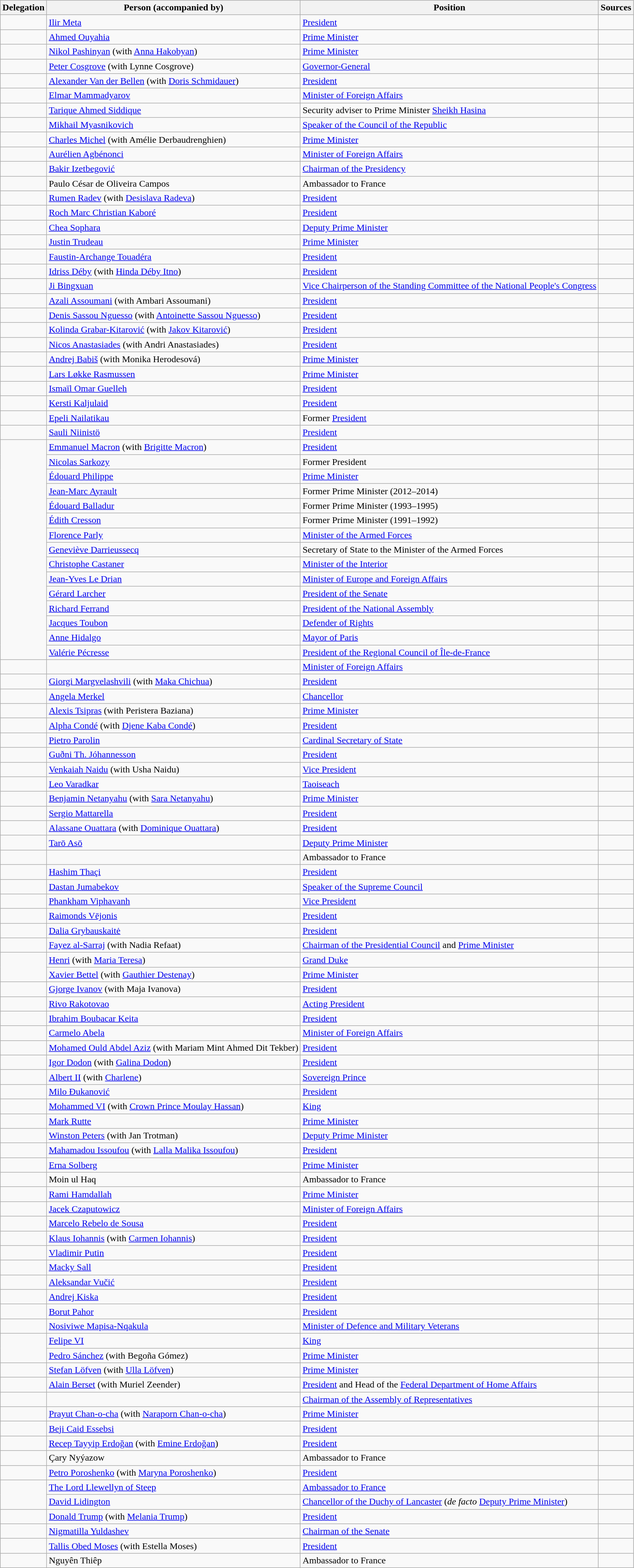<table class="wikitable sticky-header">
<tr>
<th>Delegation</th>
<th>Person (accompanied by)</th>
<th>Position</th>
<th>Sources</th>
</tr>
<tr>
<td></td>
<td><a href='#'>Ilir Meta</a></td>
<td><a href='#'>President</a></td>
<td></td>
</tr>
<tr>
<td></td>
<td><a href='#'>Ahmed Ouyahia</a></td>
<td><a href='#'>Prime Minister</a></td>
<td></td>
</tr>
<tr>
<td></td>
<td><a href='#'>Nikol Pashinyan</a> (with <a href='#'>Anna Hakobyan</a>)</td>
<td><a href='#'>Prime Minister</a></td>
<td></td>
</tr>
<tr>
<td></td>
<td><a href='#'>Peter Cosgrove</a> (with Lynne Cosgrove)</td>
<td><a href='#'>Governor-General</a></td>
<td></td>
</tr>
<tr>
<td></td>
<td><a href='#'>Alexander Van der Bellen</a> (with <a href='#'>Doris Schmidauer</a>)</td>
<td><a href='#'>President</a></td>
<td></td>
</tr>
<tr>
<td></td>
<td><a href='#'>Elmar Mammadyarov</a></td>
<td><a href='#'>Minister of Foreign Affairs</a></td>
<td></td>
</tr>
<tr>
<td></td>
<td><a href='#'>Tarique Ahmed Siddique</a></td>
<td>Security adviser to Prime Minister <a href='#'>Sheikh Hasina</a></td>
<td></td>
</tr>
<tr>
<td></td>
<td><a href='#'>Mikhail Myasnikovich</a></td>
<td><a href='#'>Speaker of the Council of the Republic</a></td>
<td></td>
</tr>
<tr>
<td></td>
<td><a href='#'>Charles Michel</a> (with Amélie Derbaudrenghien)</td>
<td><a href='#'>Prime Minister</a></td>
<td></td>
</tr>
<tr>
<td></td>
<td><a href='#'>Aurélien Agbénonci</a></td>
<td><a href='#'>Minister of Foreign Affairs</a></td>
<td></td>
</tr>
<tr>
<td></td>
<td><a href='#'>Bakir Izetbegović</a></td>
<td><a href='#'>Chairman of the Presidency</a></td>
<td></td>
</tr>
<tr>
<td></td>
<td>Paulo César de Oliveira Campos</td>
<td>Ambassador to France</td>
<td></td>
</tr>
<tr>
<td></td>
<td><a href='#'>Rumen Radev</a> (with <a href='#'>Desislava Radeva</a>)</td>
<td><a href='#'>President</a></td>
<td></td>
</tr>
<tr>
<td></td>
<td><a href='#'>Roch Marc Christian Kaboré</a></td>
<td><a href='#'>President</a></td>
<td></td>
</tr>
<tr>
<td></td>
<td><a href='#'>Chea Sophara</a></td>
<td><a href='#'>Deputy Prime Minister</a></td>
<td></td>
</tr>
<tr>
<td></td>
<td><a href='#'>Justin Trudeau</a></td>
<td><a href='#'>Prime Minister</a></td>
<td></td>
</tr>
<tr>
<td></td>
<td><a href='#'>Faustin-Archange Touadéra</a></td>
<td><a href='#'>President</a></td>
<td></td>
</tr>
<tr>
<td></td>
<td><a href='#'>Idriss Déby</a> (with <a href='#'>Hinda Déby Itno</a>)</td>
<td><a href='#'>President</a></td>
<td></td>
</tr>
<tr>
<td></td>
<td><a href='#'>Ji Bingxuan</a></td>
<td><a href='#'>Vice Chairperson of the Standing Committee of the National People's Congress</a></td>
<td></td>
</tr>
<tr>
<td></td>
<td><a href='#'>Azali Assoumani</a> (with Ambari Assoumani)</td>
<td><a href='#'>President</a></td>
<td></td>
</tr>
<tr>
<td></td>
<td><a href='#'>Denis Sassou Nguesso</a> (with <a href='#'>Antoinette Sassou Nguesso</a>)</td>
<td><a href='#'>President</a></td>
<td></td>
</tr>
<tr>
<td></td>
<td><a href='#'>Kolinda Grabar-Kitarović</a> (with <a href='#'>Jakov Kitarović</a>)</td>
<td><a href='#'>President</a></td>
<td></td>
</tr>
<tr>
<td></td>
<td><a href='#'>Nicos Anastasiades</a> (with Andri Anastasiades)</td>
<td><a href='#'>President</a></td>
<td></td>
</tr>
<tr>
<td></td>
<td><a href='#'>Andrej Babiš</a> (with Monika Herodesová)</td>
<td><a href='#'>Prime Minister</a></td>
<td></td>
</tr>
<tr>
<td></td>
<td><a href='#'>Lars Løkke Rasmussen</a></td>
<td><a href='#'>Prime Minister</a></td>
<td></td>
</tr>
<tr>
<td></td>
<td><a href='#'>Ismaïl Omar Guelleh</a></td>
<td><a href='#'>President</a></td>
<td></td>
</tr>
<tr>
<td></td>
<td><a href='#'>Kersti Kaljulaid</a></td>
<td><a href='#'>President</a></td>
<td></td>
</tr>
<tr>
<td></td>
<td><a href='#'>Epeli Nailatikau</a></td>
<td>Former <a href='#'>President</a></td>
<td></td>
</tr>
<tr>
<td></td>
<td><a href='#'>Sauli Niinistö</a></td>
<td><a href='#'>President</a></td>
<td></td>
</tr>
<tr>
<td rowspan="15"></td>
<td><a href='#'>Emmanuel Macron</a> (with <a href='#'>Brigitte Macron</a>)</td>
<td><a href='#'>President</a></td>
<td></td>
</tr>
<tr>
<td><a href='#'>Nicolas Sarkozy</a></td>
<td>Former President</td>
<td></td>
</tr>
<tr>
<td><a href='#'>Édouard Philippe</a></td>
<td><a href='#'>Prime Minister</a></td>
<td></td>
</tr>
<tr>
<td><a href='#'>Jean-Marc Ayrault</a></td>
<td>Former Prime Minister (2012–2014)</td>
<td></td>
</tr>
<tr>
<td><a href='#'>Édouard Balladur</a></td>
<td>Former Prime Minister (1993–1995)</td>
<td></td>
</tr>
<tr>
<td><a href='#'>Édith Cresson</a></td>
<td>Former Prime Minister (1991–1992)</td>
<td></td>
</tr>
<tr>
<td><a href='#'>Florence Parly</a></td>
<td><a href='#'>Minister of the Armed Forces</a></td>
<td></td>
</tr>
<tr>
<td><a href='#'>Geneviève Darrieussecq</a></td>
<td>Secretary of State to the Minister of the Armed Forces</td>
<td></td>
</tr>
<tr>
<td><a href='#'>Christophe Castaner</a></td>
<td><a href='#'>Minister of the Interior</a></td>
<td></td>
</tr>
<tr>
<td><a href='#'>Jean-Yves Le Drian</a></td>
<td><a href='#'>Minister of Europe and Foreign Affairs</a></td>
<td></td>
</tr>
<tr>
<td><a href='#'>Gérard Larcher</a></td>
<td><a href='#'>President of the Senate</a></td>
<td></td>
</tr>
<tr>
<td><a href='#'>Richard Ferrand</a></td>
<td><a href='#'>President of the National Assembly</a></td>
<td></td>
</tr>
<tr>
<td><a href='#'>Jacques Toubon</a></td>
<td><a href='#'>Defender of Rights</a></td>
<td></td>
</tr>
<tr>
<td><a href='#'>Anne Hidalgo</a></td>
<td><a href='#'>Mayor of Paris</a></td>
<td></td>
</tr>
<tr>
<td><a href='#'>Valérie Pécresse</a></td>
<td><a href='#'>President of the Regional Council of Île-de-France</a></td>
<td></td>
</tr>
<tr>
<td></td>
<td></td>
<td><a href='#'>Minister of Foreign Affairs</a></td>
<td></td>
</tr>
<tr>
<td></td>
<td><a href='#'>Giorgi Margvelashvili</a> (with <a href='#'>Maka Chichua</a>)</td>
<td><a href='#'>President</a></td>
<td></td>
</tr>
<tr>
<td></td>
<td><a href='#'>Angela Merkel</a></td>
<td><a href='#'>Chancellor</a></td>
<td></td>
</tr>
<tr>
<td></td>
<td><a href='#'>Alexis Tsipras</a> (with Peristera Baziana)</td>
<td><a href='#'>Prime Minister</a></td>
<td></td>
</tr>
<tr>
<td></td>
<td><a href='#'>Alpha Condé</a> (with <a href='#'>Djene Kaba Condé</a>)</td>
<td><a href='#'>President</a></td>
<td></td>
</tr>
<tr>
<td></td>
<td><a href='#'>Pietro Parolin</a></td>
<td><a href='#'>Cardinal Secretary of State</a></td>
<td></td>
</tr>
<tr>
<td></td>
<td><a href='#'>Guðni Th. Jóhannesson</a></td>
<td><a href='#'>President</a></td>
<td></td>
</tr>
<tr>
<td></td>
<td><a href='#'>Venkaiah Naidu</a> (with Usha Naidu)</td>
<td><a href='#'>Vice President</a></td>
<td></td>
</tr>
<tr>
<td></td>
<td><a href='#'>Leo Varadkar</a></td>
<td><a href='#'>Taoiseach</a></td>
<td></td>
</tr>
<tr>
<td></td>
<td><a href='#'>Benjamin Netanyahu</a> (with <a href='#'>Sara Netanyahu</a>)</td>
<td><a href='#'>Prime Minister</a></td>
<td></td>
</tr>
<tr>
<td></td>
<td><a href='#'>Sergio Mattarella</a></td>
<td><a href='#'>President</a></td>
<td></td>
</tr>
<tr>
<td></td>
<td><a href='#'>Alassane Ouattara</a> (with <a href='#'>Dominique Ouattara</a>)</td>
<td><a href='#'>President</a></td>
<td></td>
</tr>
<tr>
<td></td>
<td><a href='#'>Tarō Asō</a></td>
<td><a href='#'>Deputy Prime Minister</a></td>
<td></td>
</tr>
<tr>
<td></td>
<td></td>
<td>Ambassador to France</td>
<td></td>
</tr>
<tr>
<td></td>
<td><a href='#'>Hashim Thaçi</a></td>
<td><a href='#'>President</a></td>
<td></td>
</tr>
<tr>
<td></td>
<td><a href='#'>Dastan Jumabekov</a></td>
<td><a href='#'>Speaker of the Supreme Council</a></td>
<td></td>
</tr>
<tr>
<td></td>
<td><a href='#'>Phankham Viphavanh</a></td>
<td><a href='#'>Vice President</a></td>
<td></td>
</tr>
<tr>
<td></td>
<td><a href='#'>Raimonds Vējonis</a></td>
<td><a href='#'>President</a></td>
<td></td>
</tr>
<tr>
<td></td>
<td><a href='#'>Dalia Grybauskaitė</a></td>
<td><a href='#'>President</a></td>
<td></td>
</tr>
<tr>
<td></td>
<td><a href='#'>Fayez al-Sarraj</a> (with Nadia Refaat)</td>
<td><a href='#'>Chairman of the Presidential Council</a> and <a href='#'>Prime Minister</a></td>
<td></td>
</tr>
<tr>
<td rowspan="2"></td>
<td><a href='#'>Henri</a> (with <a href='#'>Maria Teresa</a>)</td>
<td><a href='#'>Grand Duke</a></td>
<td></td>
</tr>
<tr>
<td><a href='#'>Xavier Bettel</a> (with <a href='#'>Gauthier Destenay</a>)</td>
<td><a href='#'>Prime Minister</a></td>
<td></td>
</tr>
<tr>
<td></td>
<td><a href='#'>Gjorge Ivanov</a> (with Maja Ivanova)</td>
<td><a href='#'>President</a></td>
<td></td>
</tr>
<tr>
<td></td>
<td><a href='#'>Rivo Rakotovao</a></td>
<td><a href='#'>Acting President</a></td>
<td></td>
</tr>
<tr>
<td></td>
<td><a href='#'>Ibrahim Boubacar Keita</a></td>
<td><a href='#'>President</a></td>
<td></td>
</tr>
<tr>
<td></td>
<td><a href='#'>Carmelo Abela</a></td>
<td><a href='#'>Minister of Foreign Affairs</a></td>
<td></td>
</tr>
<tr>
<td></td>
<td><a href='#'>Mohamed Ould Abdel Aziz</a> (with Mariam Mint Ahmed Dit Tekber)</td>
<td><a href='#'>President</a></td>
<td></td>
</tr>
<tr>
<td></td>
<td><a href='#'>Igor Dodon</a> (with <a href='#'>Galina Dodon</a>)</td>
<td><a href='#'>President</a></td>
<td></td>
</tr>
<tr>
<td></td>
<td><a href='#'>Albert II</a> (with <a href='#'>Charlene</a>)</td>
<td><a href='#'>Sovereign Prince</a></td>
<td></td>
</tr>
<tr>
<td></td>
<td><a href='#'>Milo Đukanović</a></td>
<td><a href='#'>President</a></td>
<td></td>
</tr>
<tr>
<td></td>
<td><a href='#'>Mohammed VI</a> (with <a href='#'>Crown Prince Moulay Hassan</a>)</td>
<td><a href='#'>King</a></td>
<td></td>
</tr>
<tr>
<td></td>
<td><a href='#'>Mark Rutte</a></td>
<td><a href='#'>Prime Minister</a></td>
<td></td>
</tr>
<tr>
<td></td>
<td><a href='#'>Winston Peters</a> (with Jan Trotman)</td>
<td><a href='#'>Deputy Prime Minister</a></td>
<td></td>
</tr>
<tr>
<td></td>
<td><a href='#'>Mahamadou Issoufou</a> (with <a href='#'>Lalla Malika Issoufou</a>)</td>
<td><a href='#'>President</a></td>
<td></td>
</tr>
<tr>
<td></td>
<td><a href='#'>Erna Solberg</a></td>
<td><a href='#'>Prime Minister</a></td>
<td></td>
</tr>
<tr>
<td></td>
<td>Moin ul Haq</td>
<td>Ambassador to France</td>
<td></td>
</tr>
<tr>
<td></td>
<td><a href='#'>Rami Hamdallah</a></td>
<td><a href='#'>Prime Minister</a></td>
<td></td>
</tr>
<tr>
<td></td>
<td><a href='#'>Jacek Czaputowicz</a></td>
<td><a href='#'>Minister of Foreign Affairs</a></td>
<td></td>
</tr>
<tr>
<td></td>
<td><a href='#'>Marcelo Rebelo de Sousa</a></td>
<td><a href='#'>President</a></td>
<td></td>
</tr>
<tr>
<td></td>
<td><a href='#'>Klaus Iohannis</a> (with <a href='#'>Carmen Iohannis</a>)</td>
<td><a href='#'>President</a></td>
<td></td>
</tr>
<tr>
<td></td>
<td><a href='#'>Vladimir Putin</a></td>
<td><a href='#'>President</a></td>
<td></td>
</tr>
<tr>
<td></td>
<td><a href='#'>Macky Sall</a></td>
<td><a href='#'>President</a></td>
<td></td>
</tr>
<tr>
<td></td>
<td><a href='#'>Aleksandar Vučić</a></td>
<td><a href='#'>President</a></td>
<td></td>
</tr>
<tr>
<td></td>
<td><a href='#'>Andrej Kiska</a></td>
<td><a href='#'>President</a></td>
<td></td>
</tr>
<tr>
<td></td>
<td><a href='#'>Borut Pahor</a></td>
<td><a href='#'>President</a></td>
<td></td>
</tr>
<tr>
<td></td>
<td><a href='#'>Nosiviwe Mapisa-Nqakula</a></td>
<td><a href='#'>Minister of Defence and Military Veterans</a></td>
<td></td>
</tr>
<tr>
<td rowspan="2"></td>
<td><a href='#'>Felipe VI</a></td>
<td><a href='#'>King</a></td>
<td></td>
</tr>
<tr>
<td><a href='#'>Pedro Sánchez</a> (with Begoña Gómez)</td>
<td><a href='#'>Prime Minister</a></td>
<td></td>
</tr>
<tr>
<td></td>
<td><a href='#'>Stefan Löfven</a> (with <a href='#'>Ulla Löfven</a>)</td>
<td><a href='#'>Prime Minister</a></td>
<td></td>
</tr>
<tr>
<td></td>
<td><a href='#'>Alain Berset</a> (with Muriel Zeender)</td>
<td><a href='#'>President</a> and Head of the <a href='#'>Federal Department of Home Affairs</a></td>
<td></td>
</tr>
<tr>
<td></td>
<td></td>
<td><a href='#'>Chairman of the Assembly of Representatives</a></td>
<td></td>
</tr>
<tr>
<td></td>
<td><a href='#'>Prayut Chan-o-cha</a> (with <a href='#'>Naraporn Chan-o-cha</a>)</td>
<td><a href='#'>Prime Minister</a></td>
<td></td>
</tr>
<tr>
<td></td>
<td><a href='#'>Beji Caid Essebsi</a></td>
<td><a href='#'>President</a></td>
<td></td>
</tr>
<tr>
<td></td>
<td><a href='#'>Recep Tayyip Erdoğan</a> (with <a href='#'>Emine Erdoğan</a>)</td>
<td><a href='#'>President</a></td>
<td></td>
</tr>
<tr>
<td></td>
<td>Çary Nyýazow</td>
<td>Ambassador to France</td>
<td></td>
</tr>
<tr>
<td></td>
<td><a href='#'>Petro Poroshenko</a> (with <a href='#'>Maryna Poroshenko</a>)</td>
<td><a href='#'>President</a></td>
<td></td>
</tr>
<tr>
<td rowspan="2"></td>
<td><a href='#'>The Lord Llewellyn of Steep</a></td>
<td><a href='#'>Ambassador to France</a></td>
<td></td>
</tr>
<tr>
<td><a href='#'>David Lidington</a></td>
<td><a href='#'>Chancellor of the Duchy of Lancaster</a> (<em>de facto</em> <a href='#'>Deputy Prime Minister</a>)</td>
<td></td>
</tr>
<tr>
<td></td>
<td><a href='#'>Donald Trump</a> (with <a href='#'>Melania Trump</a>)</td>
<td><a href='#'>President</a></td>
<td></td>
</tr>
<tr>
<td></td>
<td><a href='#'>Nigmatilla Yuldashev</a></td>
<td><a href='#'>Chairman of the Senate</a></td>
<td></td>
</tr>
<tr>
<td></td>
<td><a href='#'>Tallis Obed Moses</a> (with Estella Moses)</td>
<td><a href='#'>President</a></td>
<td></td>
</tr>
<tr>
<td></td>
<td>Nguyên Thiêp</td>
<td>Ambassador to France</td>
<td></td>
</tr>
</table>
